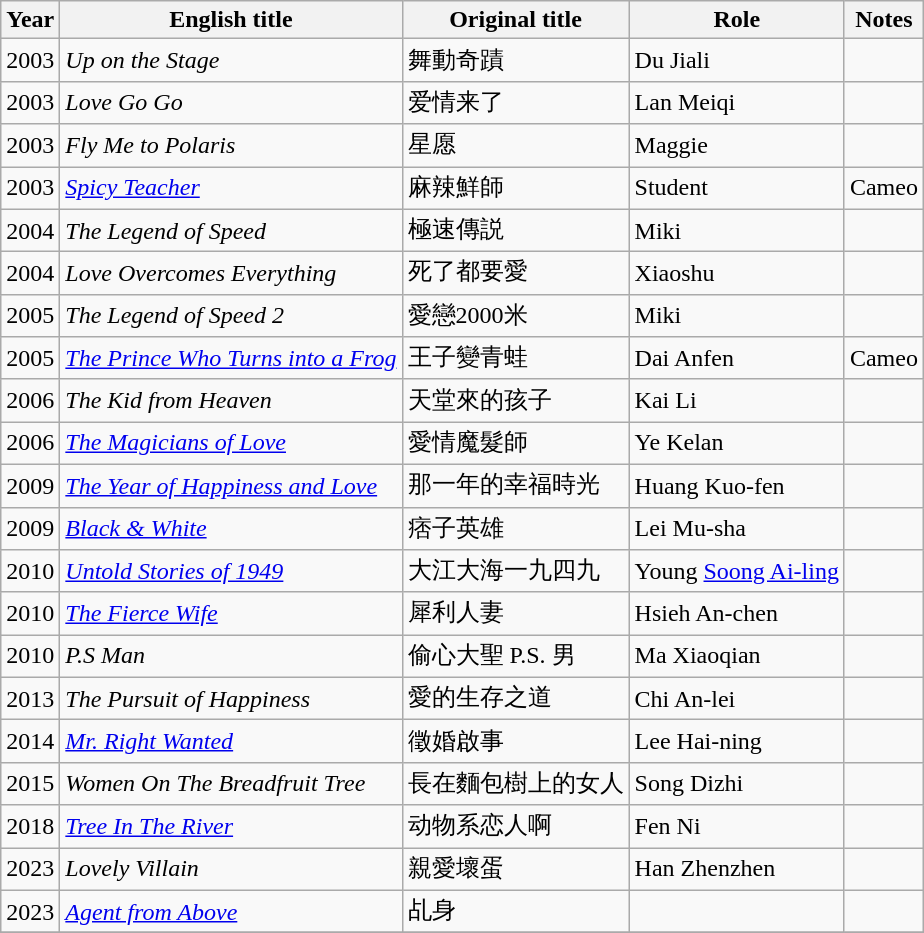<table class="wikitable sortable">
<tr>
<th>Year</th>
<th>English title</th>
<th>Original title</th>
<th>Role</th>
<th class="unsortable">Notes</th>
</tr>
<tr>
<td>2003</td>
<td><em>Up on the Stage</em></td>
<td>舞動奇蹟</td>
<td>Du Jiali</td>
<td></td>
</tr>
<tr>
<td>2003</td>
<td><em>Love Go Go</em></td>
<td>爱情来了</td>
<td>Lan Meiqi</td>
<td></td>
</tr>
<tr>
<td>2003</td>
<td><em>Fly Me to Polaris</em></td>
<td>星愿</td>
<td>Maggie</td>
<td></td>
</tr>
<tr>
<td>2003</td>
<td><em><a href='#'>Spicy Teacher</a></em></td>
<td>麻辣鮮師</td>
<td>Student</td>
<td>Cameo</td>
</tr>
<tr>
<td>2004</td>
<td><em>The Legend of Speed</em></td>
<td>極速傳説</td>
<td>Miki</td>
<td></td>
</tr>
<tr>
<td>2004</td>
<td><em>Love Overcomes Everything</em></td>
<td>死了都要愛</td>
<td>Xiaoshu</td>
<td></td>
</tr>
<tr>
<td>2005</td>
<td><em>The Legend of Speed 2</em></td>
<td>愛戀2000米</td>
<td>Miki</td>
<td></td>
</tr>
<tr>
<td>2005</td>
<td><em><a href='#'>The Prince Who Turns into a Frog</a></em></td>
<td>王子變青蛙</td>
<td>Dai Anfen</td>
<td>Cameo</td>
</tr>
<tr>
<td>2006</td>
<td><em>The Kid from Heaven</em></td>
<td>天堂來的孩子</td>
<td>Kai Li</td>
<td></td>
</tr>
<tr>
<td>2006</td>
<td><em><a href='#'>The Magicians of Love</a></em></td>
<td>愛情魔髮師</td>
<td>Ye Kelan</td>
<td></td>
</tr>
<tr>
<td>2009</td>
<td><em><a href='#'>The Year of Happiness and Love</a></em></td>
<td>那一年的幸福時光</td>
<td>Huang Kuo-fen</td>
<td></td>
</tr>
<tr>
<td>2009</td>
<td><em><a href='#'>Black & White</a></em></td>
<td>痞子英雄</td>
<td>Lei Mu-sha</td>
<td></td>
</tr>
<tr>
<td>2010</td>
<td><em><a href='#'>Untold Stories of 1949</a></em></td>
<td>大江大海一九四九</td>
<td>Young <a href='#'>Soong Ai-ling</a></td>
<td></td>
</tr>
<tr>
<td>2010</td>
<td><em><a href='#'>The Fierce Wife</a></em></td>
<td>犀利人妻</td>
<td>Hsieh An-chen</td>
<td></td>
</tr>
<tr>
<td>2010</td>
<td><em>P.S Man</em></td>
<td>偷心大聖 P.S. 男</td>
<td>Ma Xiaoqian</td>
<td></td>
</tr>
<tr>
<td>2013</td>
<td><em>The Pursuit of Happiness</em></td>
<td>愛的生存之道</td>
<td>Chi An-lei</td>
<td></td>
</tr>
<tr>
<td>2014</td>
<td><em><a href='#'>Mr. Right Wanted</a></em></td>
<td>徵婚啟事</td>
<td>Lee Hai-ning</td>
<td></td>
</tr>
<tr>
<td>2015</td>
<td><em>Women On The Breadfruit Tree</em></td>
<td>長在麵包樹上的女人</td>
<td>Song Dizhi</td>
<td></td>
</tr>
<tr>
<td>2018</td>
<td><em><a href='#'>Tree In The River</a></em></td>
<td>动物系恋人啊</td>
<td>Fen Ni</td>
<td></td>
</tr>
<tr>
<td>2023</td>
<td><em>Lovely Villain</em></td>
<td>親愛壞蛋</td>
<td>Han Zhenzhen</td>
<td></td>
</tr>
<tr>
<td>2023</td>
<td><em><a href='#'>Agent from Above</a></em></td>
<td>乩身</td>
<td></td>
<td></td>
</tr>
<tr>
</tr>
</table>
